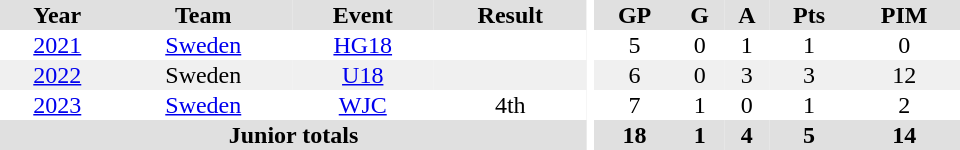<table border="0" cellpadding="1" cellspacing="0" ID="Table3" style="text-align:center; width:40em">
<tr bgcolor="#e0e0e0">
<th>Year</th>
<th>Team</th>
<th>Event</th>
<th>Result</th>
<th rowspan="99" bgcolor="#ffffff"></th>
<th>GP</th>
<th>G</th>
<th>A</th>
<th>Pts</th>
<th>PIM</th>
</tr>
<tr>
<td><a href='#'>2021</a></td>
<td><a href='#'>Sweden</a></td>
<td><a href='#'>HG18</a></td>
<td></td>
<td>5</td>
<td>0</td>
<td>1</td>
<td>1</td>
<td>0</td>
</tr>
<tr bgcolor="#f0f0f0">
<td><a href='#'>2022</a></td>
<td>Sweden</td>
<td><a href='#'>U18</a></td>
<td></td>
<td>6</td>
<td>0</td>
<td>3</td>
<td>3</td>
<td>12</td>
</tr>
<tr>
<td><a href='#'>2023</a></td>
<td><a href='#'>Sweden</a></td>
<td><a href='#'>WJC</a></td>
<td>4th</td>
<td>7</td>
<td>1</td>
<td>0</td>
<td>1</td>
<td>2</td>
</tr>
<tr bgcolor="#e0e0e0">
<th colspan="4">Junior totals</th>
<th>18</th>
<th>1</th>
<th>4</th>
<th>5</th>
<th>14</th>
</tr>
</table>
